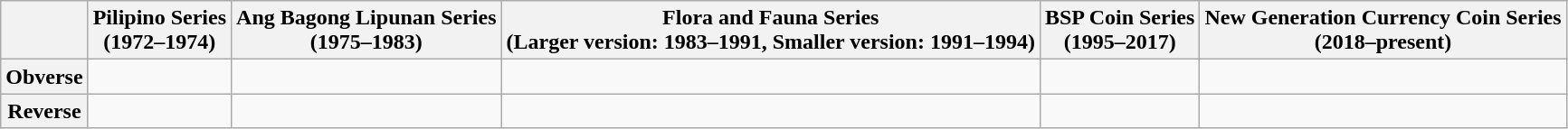<table class="wikitable">
<tr>
<th></th>
<th>Pilipino Series<br>(1972–1974)</th>
<th>Ang Bagong Lipunan Series<br>(1975–1983)</th>
<th>Flora and Fauna Series<br>(Larger version: 1983–1991, Smaller version: 1991–1994)</th>
<th>BSP Coin Series<br>(1995–2017)</th>
<th>New Generation Currency Coin Series<br>(2018–present)</th>
</tr>
<tr>
<th>Obverse</th>
<td></td>
<td></td>
<td></td>
<td></td>
<td></td>
</tr>
<tr>
<th>Reverse</th>
<td></td>
<td></td>
<td></td>
<td></td>
<td></td>
</tr>
</table>
